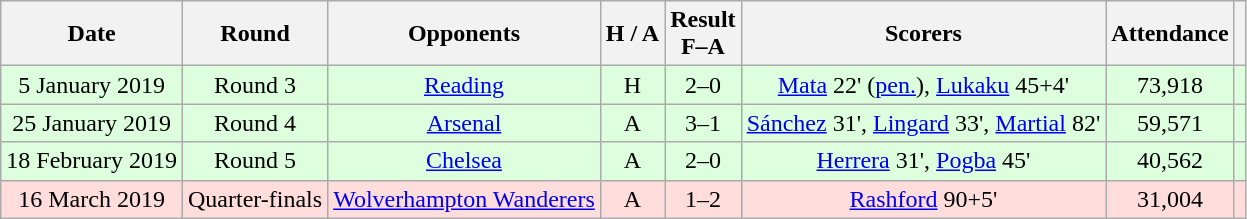<table class="wikitable" style="text-align:center">
<tr>
<th>Date</th>
<th>Round</th>
<th>Opponents</th>
<th>H / A</th>
<th>Result<br>F–A</th>
<th>Scorers</th>
<th>Attendance</th>
<th></th>
</tr>
<tr bgcolor="#ddffdd">
<td>5 January 2019</td>
<td>Round 3</td>
<td><a href='#'>Reading</a></td>
<td>H</td>
<td>2–0</td>
<td><a href='#'>Mata</a> 22' (<a href='#'>pen.</a>), <a href='#'>Lukaku</a> 45+4'</td>
<td>73,918</td>
<td></td>
</tr>
<tr bgcolor="#ddffdd">
<td>25 January 2019</td>
<td>Round 4</td>
<td><a href='#'>Arsenal</a></td>
<td>A</td>
<td>3–1</td>
<td><a href='#'>Sánchez</a> 31', <a href='#'>Lingard</a> 33', <a href='#'>Martial</a> 82'</td>
<td>59,571</td>
<td></td>
</tr>
<tr bgcolor="#ddffdd">
<td>18 February 2019</td>
<td>Round 5</td>
<td><a href='#'>Chelsea</a></td>
<td>A</td>
<td>2–0</td>
<td><a href='#'>Herrera</a> 31', <a href='#'>Pogba</a> 45'</td>
<td>40,562</td>
<td></td>
</tr>
<tr bgcolor="#ffdddd">
<td>16 March 2019</td>
<td>Quarter-finals</td>
<td><a href='#'>Wolverhampton Wanderers</a></td>
<td>A</td>
<td>1–2</td>
<td><a href='#'>Rashford</a> 90+5'</td>
<td>31,004</td>
<td></td>
</tr>
</table>
